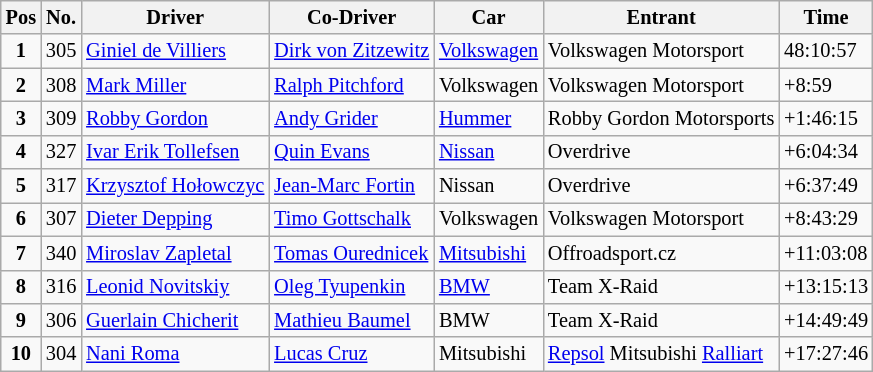<table class="wikitable" style="font-size:85%">
<tr>
<th>Pos</th>
<th>No.</th>
<th>Driver</th>
<th>Co-Driver</th>
<th>Car</th>
<th>Entrant</th>
<th>Time</th>
</tr>
<tr>
<td align=center><strong>1</strong></td>
<td>305</td>
<td> <a href='#'>Giniel de Villiers</a></td>
<td> <a href='#'>Dirk von Zitzewitz</a></td>
<td><a href='#'>Volkswagen</a></td>
<td>Volkswagen Motorsport</td>
<td>48:10:57</td>
</tr>
<tr>
<td align=center><strong>2</strong></td>
<td>308</td>
<td> <a href='#'>Mark Miller</a></td>
<td> <a href='#'>Ralph Pitchford</a></td>
<td>Volkswagen</td>
<td>Volkswagen Motorsport</td>
<td>+8:59</td>
</tr>
<tr>
<td align=center><strong>3</strong></td>
<td>309</td>
<td> <a href='#'>Robby Gordon</a></td>
<td> <a href='#'>Andy Grider</a></td>
<td><a href='#'>Hummer</a></td>
<td>Robby Gordon Motorsports</td>
<td>+1:46:15</td>
</tr>
<tr>
<td align=center><strong>4</strong></td>
<td>327</td>
<td> <a href='#'>Ivar Erik Tollefsen</a></td>
<td> <a href='#'>Quin Evans</a></td>
<td><a href='#'>Nissan</a></td>
<td>Overdrive</td>
<td>+6:04:34</td>
</tr>
<tr>
<td align=center><strong>5</strong></td>
<td>317</td>
<td> <a href='#'>Krzysztof Hołowczyc</a></td>
<td> <a href='#'>Jean-Marc Fortin</a></td>
<td>Nissan</td>
<td>Overdrive</td>
<td>+6:37:49</td>
</tr>
<tr>
<td align=center><strong>6</strong></td>
<td>307</td>
<td> <a href='#'>Dieter Depping</a></td>
<td> <a href='#'>Timo Gottschalk</a></td>
<td>Volkswagen</td>
<td>Volkswagen Motorsport</td>
<td>+8:43:29</td>
</tr>
<tr>
<td align=center><strong>7</strong></td>
<td>340</td>
<td> <a href='#'>Miroslav Zapletal</a></td>
<td> <a href='#'>Tomas Ourednicek</a></td>
<td><a href='#'>Mitsubishi</a></td>
<td>Offroadsport.cz</td>
<td>+11:03:08</td>
</tr>
<tr>
<td align=center><strong>8</strong></td>
<td>316</td>
<td> <a href='#'>Leonid Novitskiy</a></td>
<td> <a href='#'>Oleg Tyupenkin</a></td>
<td><a href='#'>BMW</a></td>
<td>Team X-Raid</td>
<td>+13:15:13</td>
</tr>
<tr>
<td align=center><strong>9</strong></td>
<td>306</td>
<td> <a href='#'>Guerlain Chicherit</a></td>
<td> <a href='#'>Mathieu Baumel</a></td>
<td>BMW</td>
<td>Team X-Raid</td>
<td>+14:49:49</td>
</tr>
<tr>
<td align=center><strong>10</strong></td>
<td>304</td>
<td> <a href='#'>Nani Roma</a></td>
<td> <a href='#'>Lucas Cruz</a></td>
<td>Mitsubishi</td>
<td><a href='#'>Repsol</a> Mitsubishi <a href='#'>Ralliart</a></td>
<td>+17:27:46</td>
</tr>
</table>
